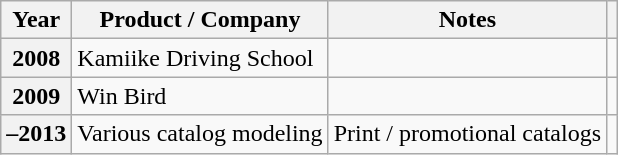<table class="wikitable plainrowheaders sortable">
<tr>
<th scope="col">Year</th>
<th scope="col">Product / Company</th>
<th scope="col">Notes</th>
<th scope="col" class="unsortable"></th>
</tr>
<tr>
<th scope="row">2008</th>
<td>Kamiike Driving School</td>
<td></td>
<td style="text-align:center"></td>
</tr>
<tr>
<th scope="row">2009</th>
<td>Win Bird</td>
<td></td>
<td style="text-align:center"></td>
</tr>
<tr>
<th scope="row">–2013</th>
<td>Various catalog modeling</td>
<td>Print / promotional catalogs</td>
<td style="text-align:center"></td>
</tr>
</table>
